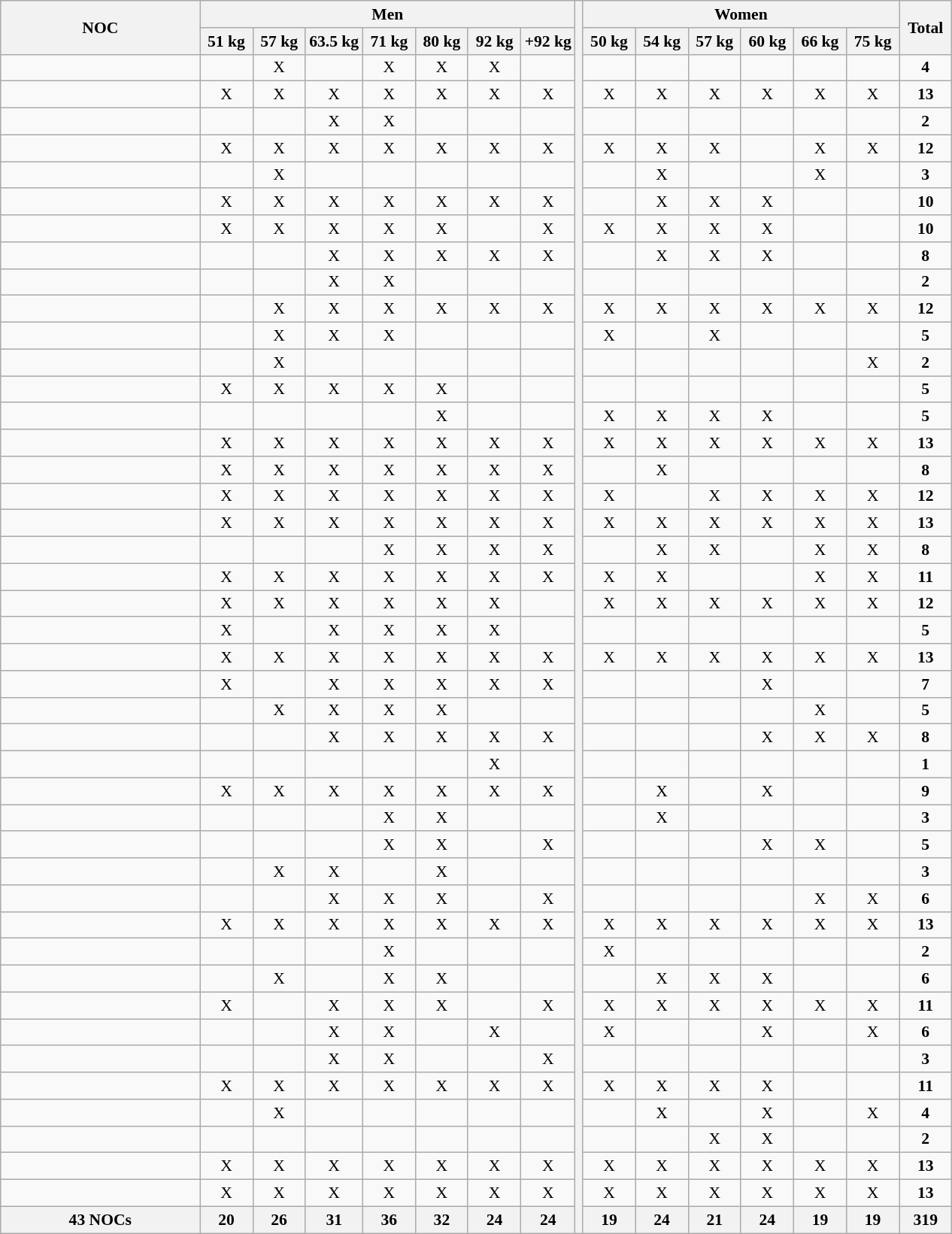<table class="wikitable collapsible" style="text-align:center; font-size:90%">
<tr>
<th rowspan=2 width=170 align=left>NOC</th>
<th colspan=7>Men</th>
<th rowspan=46></th>
<th colspan=6>Women</th>
<th rowspan=2 width=40>Total</th>
</tr>
<tr>
<th width=40>51 kg</th>
<th width=40>57 kg</th>
<th width=40>63.5 kg</th>
<th width=40>71 kg</th>
<th width=40>80 kg</th>
<th width=40>92 kg</th>
<th width=40>+92 kg</th>
<th width=40>50 kg</th>
<th width=40>54 kg</th>
<th width=40>57 kg</th>
<th width=40>60 kg</th>
<th width=40>66 kg</th>
<th width=40>75 kg</th>
</tr>
<tr>
<td align=left></td>
<td></td>
<td>X</td>
<td></td>
<td>X</td>
<td>X</td>
<td>X</td>
<td></td>
<td></td>
<td></td>
<td></td>
<td></td>
<td></td>
<td></td>
<td><strong>4</strong></td>
</tr>
<tr>
<td align=left></td>
<td>X</td>
<td>X</td>
<td>X</td>
<td>X</td>
<td>X</td>
<td>X</td>
<td>X</td>
<td>X</td>
<td>X</td>
<td>X</td>
<td>X</td>
<td>X</td>
<td>X</td>
<td><strong>13</strong></td>
</tr>
<tr>
<td align=left></td>
<td></td>
<td></td>
<td>X</td>
<td>X</td>
<td></td>
<td></td>
<td></td>
<td></td>
<td></td>
<td></td>
<td></td>
<td></td>
<td></td>
<td><strong>2</strong></td>
</tr>
<tr>
<td align=left></td>
<td>X</td>
<td>X</td>
<td>X</td>
<td>X</td>
<td>X</td>
<td>X</td>
<td>X</td>
<td>X</td>
<td>X</td>
<td>X</td>
<td></td>
<td>X</td>
<td>X</td>
<td><strong>12</strong></td>
</tr>
<tr>
<td align=left></td>
<td></td>
<td>X</td>
<td></td>
<td></td>
<td></td>
<td></td>
<td></td>
<td></td>
<td>X</td>
<td></td>
<td></td>
<td>X</td>
<td></td>
<td><strong>3</strong></td>
</tr>
<tr>
<td align=left></td>
<td>X</td>
<td>X</td>
<td>X</td>
<td>X</td>
<td>X</td>
<td>X</td>
<td>X</td>
<td></td>
<td>X</td>
<td>X</td>
<td>X</td>
<td></td>
<td></td>
<td><strong>10</strong></td>
</tr>
<tr>
<td align=left></td>
<td>X</td>
<td>X</td>
<td>X</td>
<td>X</td>
<td>X</td>
<td></td>
<td>X</td>
<td>X</td>
<td>X</td>
<td>X</td>
<td>X</td>
<td></td>
<td></td>
<td><strong>10</strong></td>
</tr>
<tr>
<td align=left></td>
<td></td>
<td></td>
<td>X</td>
<td>X</td>
<td>X</td>
<td>X</td>
<td>X</td>
<td></td>
<td>X</td>
<td>X</td>
<td>X</td>
<td></td>
<td></td>
<td><strong>8</strong></td>
</tr>
<tr>
<td align=left></td>
<td></td>
<td></td>
<td>X</td>
<td>X</td>
<td></td>
<td></td>
<td></td>
<td></td>
<td></td>
<td></td>
<td></td>
<td></td>
<td></td>
<td><strong>2</strong></td>
</tr>
<tr>
<td align=left></td>
<td></td>
<td>X</td>
<td>X</td>
<td>X</td>
<td>X</td>
<td>X</td>
<td>X</td>
<td>X</td>
<td>X</td>
<td>X</td>
<td>X</td>
<td>X</td>
<td>X</td>
<td><strong>12</strong></td>
</tr>
<tr>
<td align=left></td>
<td></td>
<td>X</td>
<td>X</td>
<td>X</td>
<td></td>
<td></td>
<td></td>
<td>X</td>
<td></td>
<td>X</td>
<td></td>
<td></td>
<td></td>
<td><strong>5</strong></td>
</tr>
<tr>
<td align=left></td>
<td></td>
<td>X</td>
<td></td>
<td></td>
<td></td>
<td></td>
<td></td>
<td></td>
<td></td>
<td></td>
<td></td>
<td></td>
<td>X</td>
<td><strong>2</strong></td>
</tr>
<tr>
<td align=left></td>
<td>X</td>
<td>X</td>
<td>X</td>
<td>X</td>
<td>X</td>
<td></td>
<td></td>
<td></td>
<td></td>
<td></td>
<td></td>
<td></td>
<td></td>
<td><strong>5</strong></td>
</tr>
<tr>
<td align=left></td>
<td></td>
<td></td>
<td></td>
<td></td>
<td>X</td>
<td></td>
<td></td>
<td>X</td>
<td>X</td>
<td>X</td>
<td>X</td>
<td></td>
<td></td>
<td><strong>5</strong></td>
</tr>
<tr>
<td align=left></td>
<td>X</td>
<td>X</td>
<td>X</td>
<td>X</td>
<td>X</td>
<td>X</td>
<td>X</td>
<td>X</td>
<td>X</td>
<td>X</td>
<td>X</td>
<td>X</td>
<td>X</td>
<td><strong>13</strong></td>
</tr>
<tr>
<td align=left></td>
<td>X</td>
<td>X</td>
<td>X</td>
<td>X</td>
<td>X</td>
<td>X</td>
<td>X</td>
<td></td>
<td>X</td>
<td></td>
<td></td>
<td></td>
<td></td>
<td><strong>8</strong></td>
</tr>
<tr>
<td align=left></td>
<td>X</td>
<td>X</td>
<td>X</td>
<td>X</td>
<td>X</td>
<td>X</td>
<td>X</td>
<td>X</td>
<td></td>
<td>X</td>
<td>X</td>
<td>X</td>
<td>X</td>
<td><strong>12</strong></td>
</tr>
<tr>
<td align=left></td>
<td>X</td>
<td>X</td>
<td>X</td>
<td>X</td>
<td>X</td>
<td>X</td>
<td>X</td>
<td>X</td>
<td>X</td>
<td>X</td>
<td>X</td>
<td>X</td>
<td>X</td>
<td><strong>13</strong></td>
</tr>
<tr>
<td align=left></td>
<td></td>
<td></td>
<td></td>
<td>X</td>
<td>X</td>
<td>X</td>
<td>X</td>
<td></td>
<td>X</td>
<td>X</td>
<td></td>
<td>X</td>
<td>X</td>
<td><strong>8</strong></td>
</tr>
<tr>
<td align=left></td>
<td>X</td>
<td>X</td>
<td>X</td>
<td>X</td>
<td>X</td>
<td>X</td>
<td>X</td>
<td>X</td>
<td>X</td>
<td></td>
<td></td>
<td>X</td>
<td>X</td>
<td><strong>11</strong></td>
</tr>
<tr>
<td align=left></td>
<td>X</td>
<td>X</td>
<td>X</td>
<td>X</td>
<td>X</td>
<td>X</td>
<td></td>
<td>X</td>
<td>X</td>
<td>X</td>
<td>X</td>
<td>X</td>
<td>X</td>
<td><strong>12</strong></td>
</tr>
<tr>
<td align=left></td>
<td>X</td>
<td></td>
<td>X</td>
<td>X</td>
<td>X</td>
<td>X</td>
<td></td>
<td></td>
<td></td>
<td></td>
<td></td>
<td></td>
<td></td>
<td><strong>5</strong></td>
</tr>
<tr>
<td align=left></td>
<td>X</td>
<td>X</td>
<td>X</td>
<td>X</td>
<td>X</td>
<td>X</td>
<td>X</td>
<td>X</td>
<td>X</td>
<td>X</td>
<td>X</td>
<td>X</td>
<td>X</td>
<td><strong>13</strong></td>
</tr>
<tr>
<td align=left></td>
<td>X</td>
<td></td>
<td>X</td>
<td>X</td>
<td>X</td>
<td>X</td>
<td>X</td>
<td></td>
<td></td>
<td></td>
<td>X</td>
<td></td>
<td></td>
<td><strong>7</strong></td>
</tr>
<tr>
<td align=left></td>
<td></td>
<td>X</td>
<td>X</td>
<td>X</td>
<td>X</td>
<td></td>
<td></td>
<td></td>
<td></td>
<td></td>
<td></td>
<td>X</td>
<td></td>
<td><strong>5</strong></td>
</tr>
<tr>
<td align=left></td>
<td></td>
<td></td>
<td>X</td>
<td>X</td>
<td>X</td>
<td>X</td>
<td>X</td>
<td></td>
<td></td>
<td></td>
<td>X</td>
<td>X</td>
<td>X</td>
<td><strong>8</strong></td>
</tr>
<tr>
<td align=left></td>
<td></td>
<td></td>
<td></td>
<td></td>
<td></td>
<td>X</td>
<td></td>
<td></td>
<td></td>
<td></td>
<td></td>
<td></td>
<td></td>
<td><strong>1</strong></td>
</tr>
<tr>
<td align=left></td>
<td>X</td>
<td>X</td>
<td>X</td>
<td>X</td>
<td>X</td>
<td>X</td>
<td>X</td>
<td></td>
<td>X</td>
<td></td>
<td>X</td>
<td></td>
<td></td>
<td><strong>9</strong></td>
</tr>
<tr>
<td align=left></td>
<td></td>
<td></td>
<td></td>
<td>X</td>
<td>X</td>
<td></td>
<td></td>
<td></td>
<td>X</td>
<td></td>
<td></td>
<td></td>
<td></td>
<td><strong>3</strong></td>
</tr>
<tr>
<td align=left></td>
<td></td>
<td></td>
<td></td>
<td>X</td>
<td>X</td>
<td></td>
<td>X</td>
<td></td>
<td></td>
<td></td>
<td>X</td>
<td>X</td>
<td></td>
<td><strong>5</strong></td>
</tr>
<tr>
<td align=left></td>
<td></td>
<td>X</td>
<td>X</td>
<td></td>
<td>X</td>
<td></td>
<td></td>
<td></td>
<td></td>
<td></td>
<td></td>
<td></td>
<td></td>
<td><strong>3</strong></td>
</tr>
<tr>
<td align=left></td>
<td></td>
<td></td>
<td>X</td>
<td>X</td>
<td>X</td>
<td></td>
<td>X</td>
<td></td>
<td></td>
<td></td>
<td></td>
<td>X</td>
<td>X</td>
<td><strong>6</strong></td>
</tr>
<tr>
<td align=left></td>
<td>X</td>
<td>X</td>
<td>X</td>
<td>X</td>
<td>X</td>
<td>X</td>
<td>X</td>
<td>X</td>
<td>X</td>
<td>X</td>
<td>X</td>
<td>X</td>
<td>X</td>
<td><strong>13</strong></td>
</tr>
<tr>
<td align=left></td>
<td></td>
<td></td>
<td></td>
<td>X</td>
<td></td>
<td></td>
<td></td>
<td>X</td>
<td></td>
<td></td>
<td></td>
<td></td>
<td></td>
<td><strong>2</strong></td>
</tr>
<tr>
<td align=left></td>
<td></td>
<td>X</td>
<td></td>
<td>X</td>
<td>X</td>
<td></td>
<td></td>
<td></td>
<td>X</td>
<td>X</td>
<td>X</td>
<td></td>
<td></td>
<td><strong>6</strong></td>
</tr>
<tr>
<td align=left></td>
<td>X</td>
<td></td>
<td>X</td>
<td>X</td>
<td>X</td>
<td></td>
<td>X</td>
<td>X</td>
<td>X</td>
<td>X</td>
<td>X</td>
<td>X</td>
<td>X</td>
<td><strong>11</strong></td>
</tr>
<tr>
<td align=left></td>
<td></td>
<td></td>
<td>X</td>
<td>X</td>
<td></td>
<td>X</td>
<td></td>
<td>X</td>
<td></td>
<td></td>
<td>X</td>
<td></td>
<td>X</td>
<td><strong>6</strong></td>
</tr>
<tr>
<td align=left></td>
<td></td>
<td></td>
<td>X</td>
<td>X</td>
<td></td>
<td></td>
<td>X</td>
<td></td>
<td></td>
<td></td>
<td></td>
<td></td>
<td></td>
<td><strong>3</strong></td>
</tr>
<tr>
<td align=left></td>
<td>X</td>
<td>X</td>
<td>X</td>
<td>X</td>
<td>X</td>
<td>X</td>
<td>X</td>
<td>X</td>
<td>X</td>
<td>X</td>
<td>X</td>
<td></td>
<td></td>
<td><strong>11</strong></td>
</tr>
<tr>
<td align=left></td>
<td></td>
<td>X</td>
<td></td>
<td></td>
<td></td>
<td></td>
<td></td>
<td></td>
<td>X</td>
<td></td>
<td>X</td>
<td></td>
<td>X</td>
<td><strong>4</strong></td>
</tr>
<tr>
<td align=left></td>
<td></td>
<td></td>
<td></td>
<td></td>
<td></td>
<td></td>
<td></td>
<td></td>
<td></td>
<td>X</td>
<td>X</td>
<td></td>
<td></td>
<td><strong>2</strong></td>
</tr>
<tr>
<td align=left></td>
<td>X</td>
<td>X</td>
<td>X</td>
<td>X</td>
<td>X</td>
<td>X</td>
<td>X</td>
<td>X</td>
<td>X</td>
<td>X</td>
<td>X</td>
<td>X</td>
<td>X</td>
<td><strong>13</strong></td>
</tr>
<tr>
<td align=left></td>
<td>X</td>
<td>X</td>
<td>X</td>
<td>X</td>
<td>X</td>
<td>X</td>
<td>X</td>
<td>X</td>
<td>X</td>
<td>X</td>
<td>X</td>
<td>X</td>
<td>X</td>
<td><strong>13</strong></td>
</tr>
<tr>
<th>43 NOCs</th>
<th>20</th>
<th>26</th>
<th>31</th>
<th>36</th>
<th>32</th>
<th>24</th>
<th>24</th>
<th>19</th>
<th>24</th>
<th>21</th>
<th>24</th>
<th>19</th>
<th>19</th>
<th>319</th>
</tr>
</table>
